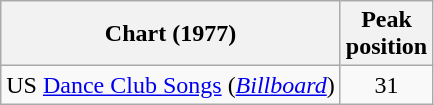<table class="wikitable plainrowheaders">
<tr>
<th>Chart (1977)</th>
<th>Peak<br>position</th>
</tr>
<tr>
<td>US <a href='#'>Dance Club Songs</a> (<em><a href='#'>Billboard</a></em>)</td>
<td align="center">31</td>
</tr>
</table>
